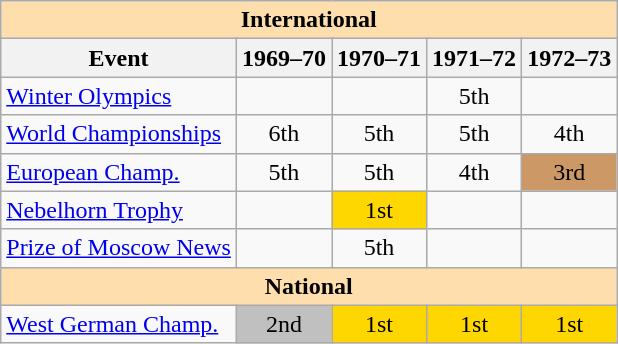<table class="wikitable" style="text-align:center">
<tr>
<th style="background-color: #ffdead; " colspan=5 align=center>International</th>
</tr>
<tr>
<th>Event</th>
<th>1969–70</th>
<th>1970–71</th>
<th>1971–72</th>
<th>1972–73</th>
</tr>
<tr>
<td align=left><a href='#'>Winter Olympics</a></td>
<td></td>
<td></td>
<td>5th</td>
<td></td>
</tr>
<tr>
<td align=left><a href='#'>World Championships</a></td>
<td>6th</td>
<td>5th</td>
<td>5th</td>
<td>4th</td>
</tr>
<tr>
<td align=left><a href='#'>European Champ.</a></td>
<td>5th</td>
<td>5th</td>
<td>4th</td>
<td bgcolor=cc9966>3rd</td>
</tr>
<tr>
<td align=left><a href='#'>Nebelhorn Trophy</a></td>
<td></td>
<td bgcolor=gold>1st</td>
<td></td>
<td></td>
</tr>
<tr>
<td align=left><a href='#'>Prize of Moscow News</a></td>
<td></td>
<td>5th</td>
<td></td>
<td></td>
</tr>
<tr>
<th style="background-color: #ffdead; " colspan=5 align=center>National</th>
</tr>
<tr>
<td align=left><a href='#'>West German Champ.</a></td>
<td bgcolor=silver>2nd</td>
<td bgcolor=gold>1st</td>
<td bgcolor=gold>1st</td>
<td bgcolor=gold>1st</td>
</tr>
</table>
